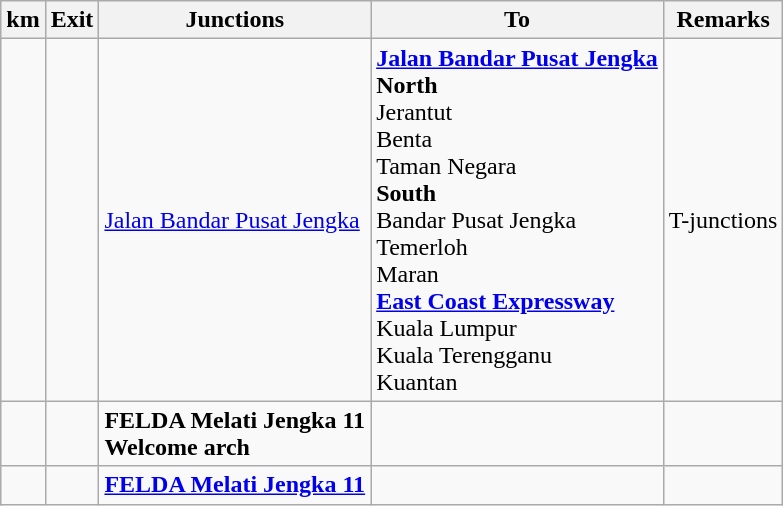<table class="wikitable">
<tr>
<th>km</th>
<th>Exit</th>
<th>Junctions</th>
<th>To</th>
<th>Remarks</th>
</tr>
<tr>
<td></td>
<td></td>
<td><a href='#'>Jalan Bandar Pusat Jengka</a></td>
<td> <strong><a href='#'>Jalan Bandar Pusat Jengka</a></strong><br><strong>North</strong><br>Jerantut<br>Benta<br>Taman Negara<br><strong>South</strong><br>Bandar Pusat Jengka<br>Temerloh<br>Maran<br> <strong><a href='#'>East Coast Expressway</a></strong><br>Kuala Lumpur<br>Kuala Terengganu<br>Kuantan</td>
<td>T-junctions</td>
</tr>
<tr>
<td></td>
<td></td>
<td><strong>FELDA Melati Jengka 11</strong><br><strong>Welcome arch</strong></td>
<td></td>
<td></td>
</tr>
<tr>
<td></td>
<td></td>
<td><strong><a href='#'>FELDA Melati Jengka 11</a></strong></td>
<td></td>
<td></td>
</tr>
</table>
